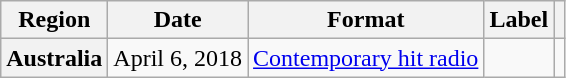<table class="wikitable plainrowheaders">
<tr>
<th scope="col">Region</th>
<th scope="col">Date</th>
<th scope="col">Format</th>
<th scope="col">Label</th>
<th scope="col"></th>
</tr>
<tr>
<th scope="row">Australia</th>
<td>April 6, 2018</td>
<td><a href='#'>Contemporary hit radio</a></td>
<td></td>
</tr>
</table>
